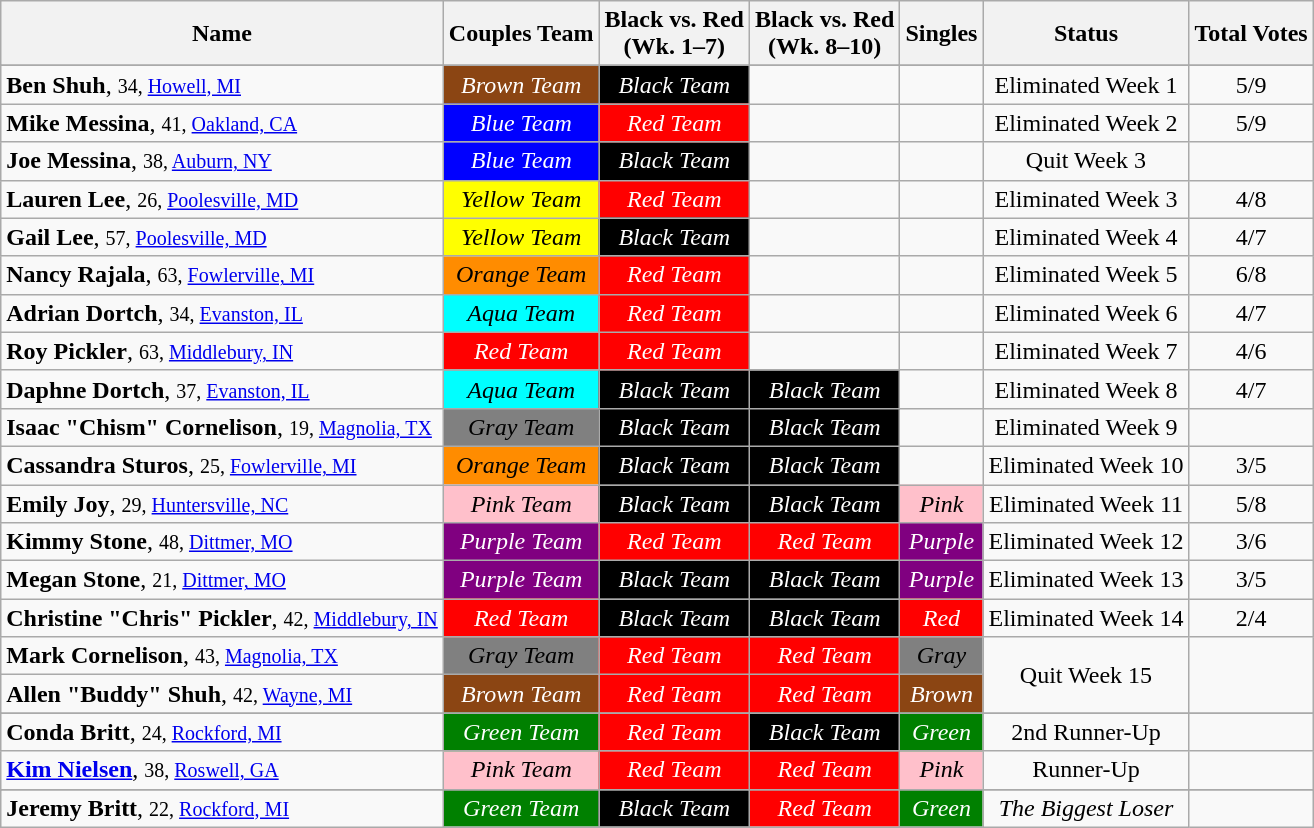<table class="wikitable sortable" style="text-align:center">
<tr>
<th>Name</th>
<th>Couples Team</th>
<th>Black vs. Red<br>(Wk. 1–7)</th>
<th>Black vs. Red<br>(Wk. 8–10)</th>
<th>Singles</th>
<th>Status</th>
<th>Total Votes</th>
</tr>
<tr>
</tr>
<tr>
<td align="left"><strong>Ben Shuh</strong>, <small>34, <a href='#'>Howell, MI</a></small></td>
<td style="background:saddlebrown;color:white;"><em>Brown Team</em></td>
<td style="background:black;color:white;"><em>Black Team</em></td>
<td></td>
<td></td>
<td>Eliminated Week 1</td>
<td>5/9</td>
</tr>
<tr>
<td align="left"><strong>Mike Messina</strong>, <small>41, <a href='#'>Oakland, CA</a></small></td>
<td style="background:blue;color:white;"><em>Blue Team</em></td>
<td style="background:red;color:white;"><em>Red Team</em></td>
<td></td>
<td></td>
<td>Eliminated Week 2</td>
<td>5/9</td>
</tr>
<tr>
<td align="left"><strong>Joe Messina</strong>, <small>38, <a href='#'>Auburn, NY</a></small></td>
<td style="background:blue;color:white;"><em>Blue Team</em></td>
<td style="background:black;color:white;"><em>Black Team</em></td>
<td></td>
<td></td>
<td>Quit Week 3</td>
<td></td>
</tr>
<tr>
<td align="left"><strong>Lauren Lee</strong>, <small>26, <a href='#'>Poolesville, MD</a></small></td>
<td style="background:yellow;color:black;"><em>Yellow Team</em></td>
<td style="background:red;color:white;"><em>Red Team</em></td>
<td></td>
<td></td>
<td>Eliminated Week 3</td>
<td>4/8</td>
</tr>
<tr>
<td align="left"><strong>Gail Lee</strong>, <small>57, <a href='#'>Poolesville, MD</a></small></td>
<td style="background:yellow;color:black;"><em>Yellow Team</em></td>
<td style="background:black;color:white;"><em>Black Team</em></td>
<td></td>
<td></td>
<td>Eliminated Week 4</td>
<td>4/7</td>
</tr>
<tr>
<td align="left"><strong>Nancy Rajala</strong>, <small>63, <a href='#'>Fowlerville, MI</a></small></td>
<td style="background:darkorange;color:black;"><em>Orange Team</em></td>
<td style="background:red;color:white;"><em>Red Team</em></td>
<td></td>
<td></td>
<td>Eliminated Week 5</td>
<td>6/8</td>
</tr>
<tr>
<td align="left"><strong>Adrian Dortch</strong>, <small>34, <a href='#'>Evanston, IL</a></small></td>
<td style="background:aqua;color:black;"><em>Aqua Team</em></td>
<td style="background:red;color:white;"><em>Red Team</em></td>
<td></td>
<td></td>
<td>Eliminated Week 6</td>
<td>4/7</td>
</tr>
<tr>
<td align="left"><strong>Roy Pickler</strong>, <small>63, <a href='#'>Middlebury, IN</a></small></td>
<td style="background:red;color:white;"><em>Red Team</em></td>
<td style="background:red;color:white;"><em>Red Team</em></td>
<td></td>
<td></td>
<td>Eliminated Week 7</td>
<td>4/6</td>
</tr>
<tr>
<td align="left"><strong>Daphne Dortch</strong>, <small>37, <a href='#'>Evanston, IL</a></small></td>
<td style="background:aqua;color:black;"><em>Aqua Team</em></td>
<td style="background:black;color:white;"><em>Black Team</em></td>
<td style="background:black;color:white;"><em>Black Team</em></td>
<td></td>
<td>Eliminated Week 8</td>
<td>4/7</td>
</tr>
<tr>
<td align="left"><strong>Isaac "Chism" Cornelison</strong>, <small>19, <a href='#'>Magnolia, TX</a></small></td>
<td style="background:gray;color:black;"><em>Gray Team</em></td>
<td style="background:black;color:white;"><em>Black Team</em></td>
<td style="background:black;color:white;"><em>Black Team</em></td>
<td></td>
<td>Eliminated Week 9</td>
<td></td>
</tr>
<tr>
<td align="left"><strong>Cassandra Sturos</strong>, <small>25, <a href='#'>Fowlerville, MI</a></small></td>
<td style="background:darkorange;color:black;"><em>Orange Team</em></td>
<td style="background:black;color:white;"><em>Black Team</em></td>
<td style="background:black;color:white;"><em>Black Team</em></td>
<td></td>
<td>Eliminated Week 10</td>
<td>3/5</td>
</tr>
<tr>
<td align="left"><strong>Emily Joy</strong>, <small>29, <a href='#'>Huntersville, NC</a></small></td>
<td style="background:pink;color:black;"><em>Pink Team</em></td>
<td style="background:black;color:white;"><em>Black Team</em></td>
<td style="background:black;color:white;"><em>Black Team</em></td>
<td style="background:pink;color:black;"><em>Pink</em></td>
<td>Eliminated Week 11</td>
<td>5/8</td>
</tr>
<tr>
<td align="left"><strong>Kimmy Stone</strong>, <small>48, <a href='#'>Dittmer, MO</a></small></td>
<td style="background:purple;color:white;"><em>Purple Team</em></td>
<td style="background:red;color:white;"><em>Red Team</em></td>
<td style="background:red;color:white;"><em>Red Team</em></td>
<td style="background:purple;color:white;"><em>Purple</em></td>
<td>Eliminated Week 12</td>
<td>3/6</td>
</tr>
<tr>
<td align="left"><strong>Megan Stone</strong>, <small>21, <a href='#'>Dittmer, MO</a></small></td>
<td style="background:purple;color:white;"><em>Purple Team</em></td>
<td style="background:black;color:white;"><em>Black Team</em></td>
<td style="background:black;color:white;"><em>Black Team</em></td>
<td style="background:purple;color:white;"><em>Purple</em></td>
<td>Eliminated Week 13</td>
<td>3/5</td>
</tr>
<tr>
<td align="left"><strong>Christine "Chris" Pickler</strong>, <small>42, <a href='#'>Middlebury, IN</a></small></td>
<td style="background:red;color:white;"><em>Red Team</em></td>
<td style="background:black;color:white;"><em>Black Team</em></td>
<td style="background:black;color:white;"><em>Black Team</em></td>
<td style="background:red;color:white;"><em>Red</em></td>
<td>Eliminated Week 14</td>
<td>2/4</td>
</tr>
<tr>
<td align="left"><strong>Mark Cornelison</strong>, <small>43, <a href='#'>Magnolia, TX</a></small></td>
<td style="background:gray;color:black;"><em>Gray Team</em></td>
<td style="background:red;color:white;"><em>Red Team</em></td>
<td style="background:red;color:white;"><em>Red Team</em></td>
<td style="background:gray;color:black;"><em>Gray</em></td>
<td rowspan="2">Quit Week 15</td>
<td rowspan="2"></td>
</tr>
<tr>
<td align="left"><strong>Allen "Buddy" Shuh</strong>, <small>42, <a href='#'>Wayne, MI</a></small></td>
<td style="background:saddlebrown;color:white;"><em>Brown Team</em></td>
<td style="background:red;color:white;"><em>Red Team</em></td>
<td style="background:red;color:white;"><em>Red Team</em></td>
<td style="background:saddlebrown;color:white;"><em>Brown</em></td>
</tr>
<tr>
</tr>
<tr>
<td align="left"><strong>Conda Britt</strong>, <small>24, <a href='#'>Rockford, MI</a></small></td>
<td style="background:green;color:white;"><em>Green Team</em></td>
<td style="background:red;color:white;"><em>Red Team</em></td>
<td style="background:black;color:white;"><em>Black Team</em></td>
<td style="background:green;color:white;"><em>Green</em></td>
<td>2nd Runner-Up</td>
<td></td>
</tr>
<tr>
<td align="left"><strong><a href='#'>Kim Nielsen</a></strong>, <small>38, <a href='#'>Roswell, GA</a></small></td>
<td style="background:pink;color:black;"><em>Pink Team</em></td>
<td style="background:red;color:white;"><em>Red Team</em></td>
<td style="background:red;color:white;"><em>Red Team</em></td>
<td style="background:pink;color:black;"><em>Pink</em></td>
<td>Runner-Up</td>
<td></td>
</tr>
<tr>
</tr>
<tr>
<td align="left"><strong>Jeremy Britt</strong>, <small>22, <a href='#'>Rockford, MI</a></small></td>
<td style="background:green;color:white;"><em>Green Team</em></td>
<td style="background:black;color:white;"><em>Black Team</em></td>
<td style="background:red;color:white;"><em>Red Team</em></td>
<td style="background:green;color:white;"><em>Green</em></td>
<td><em>The Biggest Loser</em></td>
<td></td>
</tr>
</table>
